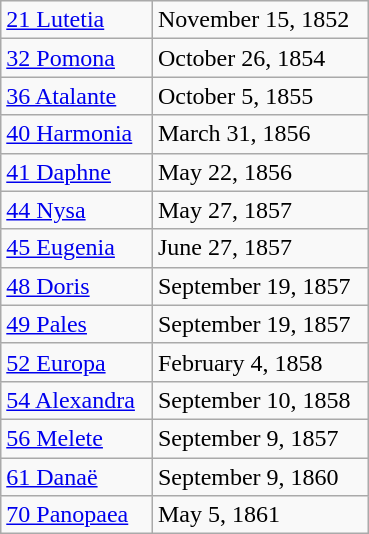<table class="wikitable floatleft" style="margin-right: 1.0em;">
<tr>
<td><a href='#'>21 Lutetia</a></td>
<td>November 15, 1852</td>
</tr>
<tr>
<td><a href='#'>32 Pomona</a></td>
<td>October 26, 1854</td>
</tr>
<tr>
<td><a href='#'>36 Atalante</a></td>
<td>October 5, 1855</td>
</tr>
<tr>
<td><a href='#'>40 Harmonia</a></td>
<td>March 31, 1856</td>
</tr>
<tr>
<td><a href='#'>41 Daphne</a></td>
<td>May 22, 1856</td>
</tr>
<tr>
<td><a href='#'>44 Nysa</a></td>
<td>May 27, 1857</td>
</tr>
<tr>
<td><a href='#'>45 Eugenia</a></td>
<td>June 27, 1857</td>
</tr>
<tr>
<td><a href='#'>48 Doris</a></td>
<td>September 19, 1857</td>
</tr>
<tr>
<td><a href='#'>49 Pales</a></td>
<td>September 19, 1857</td>
</tr>
<tr>
<td><a href='#'>52 Europa</a></td>
<td>February 4, 1858</td>
</tr>
<tr>
<td><a href='#'>54 Alexandra</a>  </td>
<td>September 10, 1858  </td>
</tr>
<tr>
<td><a href='#'>56 Melete</a></td>
<td>September 9, 1857</td>
</tr>
<tr>
<td><a href='#'>61 Danaë</a></td>
<td>September 9, 1860</td>
</tr>
<tr>
<td><a href='#'>70 Panopaea</a></td>
<td>May 5, 1861</td>
</tr>
</table>
